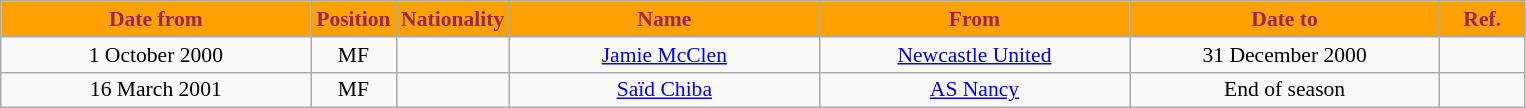<table class="wikitable"  style="text-align:center; font-size:90%; ">
<tr>
<th style="background:#ffa000; color:#98285c; width:200px;">Date from</th>
<th style="background:#ffa000; color:#98285c; width:50px;">Position</th>
<th style="background:#ffa000; color:#98285c; width:50px;">Nationality</th>
<th style="background:#ffa000; color:#98285c; width:200px;">Name</th>
<th style="background:#ffa000; color:#98285c; width:200px;">From</th>
<th style="background:#ffa000; color:#98285c; width:200px;">Date to</th>
<th style="background:#ffa000; color:#98285c; width:50px;">Ref.</th>
</tr>
<tr>
<td>1 October 2000</td>
<td>MF</td>
<td></td>
<td><a href='#'>Jamie McClen</a></td>
<td><a href='#'>Newcastle United</a></td>
<td>31 December 2000</td>
<td></td>
</tr>
<tr>
<td>16 March 2001</td>
<td>MF</td>
<td></td>
<td><a href='#'>Saïd Chiba</a></td>
<td><a href='#'>AS Nancy</a></td>
<td>End of season</td>
<td></td>
</tr>
</table>
